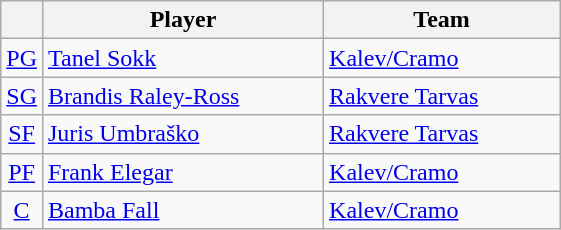<table class="wikitable">
<tr>
<th align="center"></th>
<th width=180>Player</th>
<th width=150>Team</th>
</tr>
<tr>
<td align="center"><a href='#'>PG</a></td>
<td align="left"> <a href='#'>Tanel Sokk</a></td>
<td align="left"><a href='#'>Kalev/Cramo</a></td>
</tr>
<tr>
<td align="center"><a href='#'>SG</a></td>
<td align="left"> <a href='#'>Brandis Raley-Ross</a></td>
<td align="left"><a href='#'>Rakvere Tarvas</a></td>
</tr>
<tr>
<td align="center"><a href='#'>SF</a></td>
<td align="left"> <a href='#'>Juris Umbraško</a></td>
<td align="left"><a href='#'>Rakvere Tarvas</a></td>
</tr>
<tr>
<td align="center"><a href='#'>PF</a></td>
<td align="left"> <a href='#'>Frank Elegar</a></td>
<td align="left"><a href='#'>Kalev/Cramo</a></td>
</tr>
<tr>
<td align="center"><a href='#'>C</a></td>
<td align="left"> <a href='#'>Bamba Fall</a></td>
<td align="left"><a href='#'>Kalev/Cramo</a></td>
</tr>
</table>
